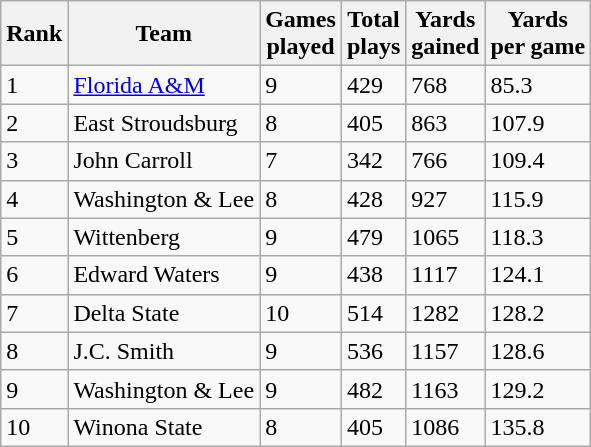<table class="wikitable sortable">
<tr>
<th>Rank</th>
<th>Team</th>
<th>Games<br>played</th>
<th>Total<br>plays</th>
<th>Yards<br>gained</th>
<th>Yards<br>per game</th>
</tr>
<tr>
<td>1</td>
<td><a href='#'>Florida A&M</a></td>
<td>9</td>
<td>429</td>
<td>768</td>
<td>85.3</td>
</tr>
<tr>
<td>2</td>
<td>East Stroudsburg</td>
<td>8</td>
<td>405</td>
<td>863</td>
<td>107.9</td>
</tr>
<tr>
<td>3</td>
<td>John Carroll</td>
<td>7</td>
<td>342</td>
<td>766</td>
<td>109.4</td>
</tr>
<tr>
<td>4</td>
<td>Washington & Lee</td>
<td>8</td>
<td>428</td>
<td>927</td>
<td>115.9</td>
</tr>
<tr>
<td>5</td>
<td>Wittenberg</td>
<td>9</td>
<td>479</td>
<td>1065</td>
<td>118.3</td>
</tr>
<tr>
<td>6</td>
<td>Edward Waters</td>
<td>9</td>
<td>438</td>
<td>1117</td>
<td>124.1</td>
</tr>
<tr>
<td>7</td>
<td>Delta State</td>
<td>10</td>
<td>514</td>
<td>1282</td>
<td>128.2</td>
</tr>
<tr>
<td>8</td>
<td>J.C. Smith</td>
<td>9</td>
<td>536</td>
<td>1157</td>
<td>128.6</td>
</tr>
<tr>
<td>9</td>
<td>Washington & Lee</td>
<td>9</td>
<td>482</td>
<td>1163</td>
<td>129.2</td>
</tr>
<tr>
<td>10</td>
<td>Winona State</td>
<td>8</td>
<td>405</td>
<td>1086</td>
<td>135.8</td>
</tr>
</table>
